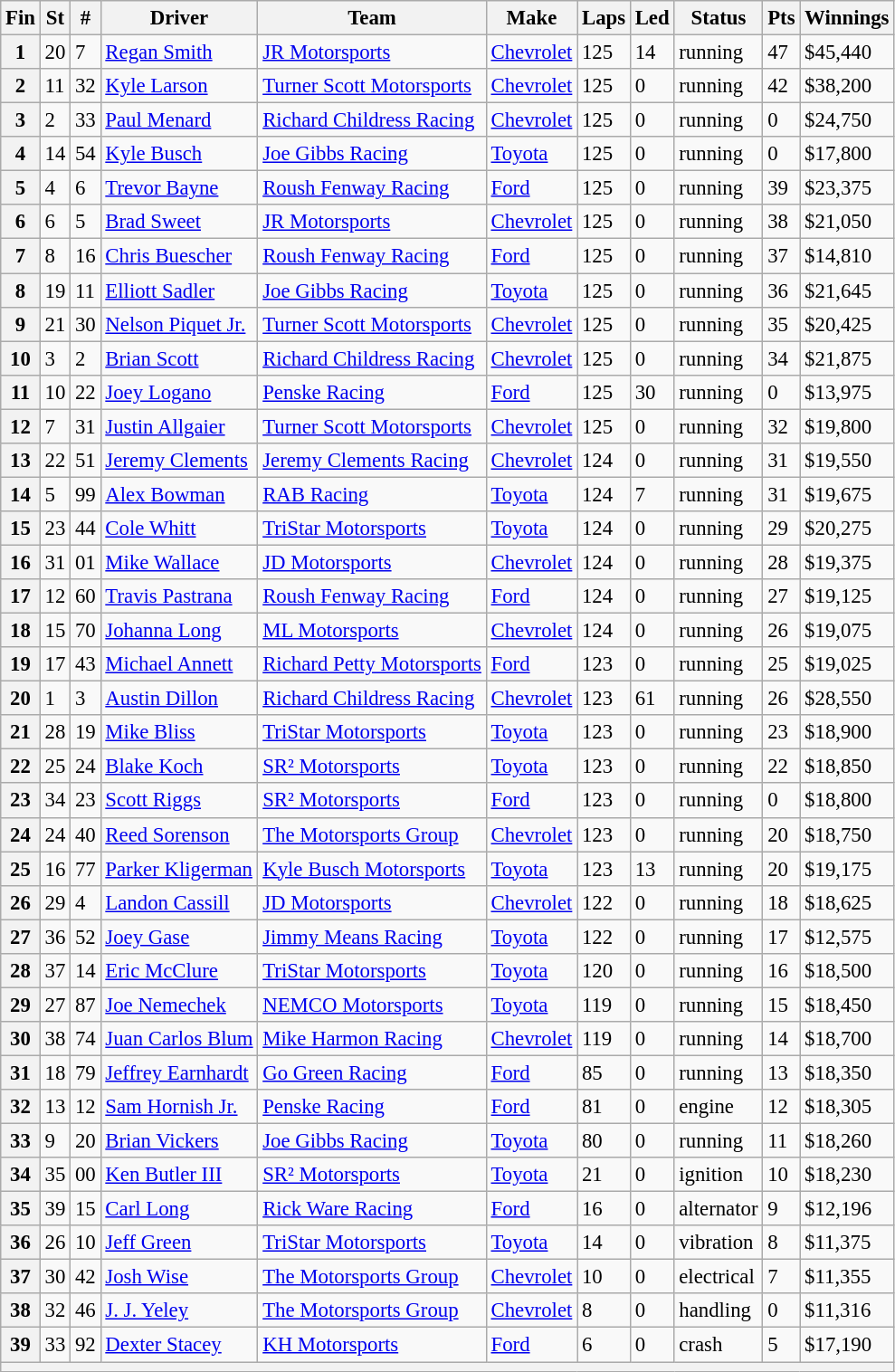<table class="wikitable" style="font-size:95%">
<tr>
<th>Fin</th>
<th>St</th>
<th>#</th>
<th>Driver</th>
<th>Team</th>
<th>Make</th>
<th>Laps</th>
<th>Led</th>
<th>Status</th>
<th>Pts</th>
<th>Winnings</th>
</tr>
<tr>
<th>1</th>
<td>20</td>
<td>7</td>
<td><a href='#'>Regan Smith</a></td>
<td><a href='#'>JR Motorsports</a></td>
<td><a href='#'>Chevrolet</a></td>
<td>125</td>
<td>14</td>
<td>running</td>
<td>47</td>
<td>$45,440</td>
</tr>
<tr>
<th>2</th>
<td>11</td>
<td>32</td>
<td><a href='#'>Kyle Larson</a></td>
<td><a href='#'>Turner Scott Motorsports</a></td>
<td><a href='#'>Chevrolet</a></td>
<td>125</td>
<td>0</td>
<td>running</td>
<td>42</td>
<td>$38,200</td>
</tr>
<tr>
<th>3</th>
<td>2</td>
<td>33</td>
<td><a href='#'>Paul Menard</a></td>
<td><a href='#'>Richard Childress Racing</a></td>
<td><a href='#'>Chevrolet</a></td>
<td>125</td>
<td>0</td>
<td>running</td>
<td>0</td>
<td>$24,750</td>
</tr>
<tr>
<th>4</th>
<td>14</td>
<td>54</td>
<td><a href='#'>Kyle Busch</a></td>
<td><a href='#'>Joe Gibbs Racing</a></td>
<td><a href='#'>Toyota</a></td>
<td>125</td>
<td>0</td>
<td>running</td>
<td>0</td>
<td>$17,800</td>
</tr>
<tr>
<th>5</th>
<td>4</td>
<td>6</td>
<td><a href='#'>Trevor Bayne</a></td>
<td><a href='#'>Roush Fenway Racing</a></td>
<td><a href='#'>Ford</a></td>
<td>125</td>
<td>0</td>
<td>running</td>
<td>39</td>
<td>$23,375</td>
</tr>
<tr>
<th>6</th>
<td>6</td>
<td>5</td>
<td><a href='#'>Brad Sweet</a></td>
<td><a href='#'>JR Motorsports</a></td>
<td><a href='#'>Chevrolet</a></td>
<td>125</td>
<td>0</td>
<td>running</td>
<td>38</td>
<td>$21,050</td>
</tr>
<tr>
<th>7</th>
<td>8</td>
<td>16</td>
<td><a href='#'>Chris Buescher</a></td>
<td><a href='#'>Roush Fenway Racing</a></td>
<td><a href='#'>Ford</a></td>
<td>125</td>
<td>0</td>
<td>running</td>
<td>37</td>
<td>$14,810</td>
</tr>
<tr>
<th>8</th>
<td>19</td>
<td>11</td>
<td><a href='#'>Elliott Sadler</a></td>
<td><a href='#'>Joe Gibbs Racing</a></td>
<td><a href='#'>Toyota</a></td>
<td>125</td>
<td>0</td>
<td>running</td>
<td>36</td>
<td>$21,645</td>
</tr>
<tr>
<th>9</th>
<td>21</td>
<td>30</td>
<td><a href='#'>Nelson Piquet Jr.</a></td>
<td><a href='#'>Turner Scott Motorsports</a></td>
<td><a href='#'>Chevrolet</a></td>
<td>125</td>
<td>0</td>
<td>running</td>
<td>35</td>
<td>$20,425</td>
</tr>
<tr>
<th>10</th>
<td>3</td>
<td>2</td>
<td><a href='#'>Brian Scott</a></td>
<td><a href='#'>Richard Childress Racing</a></td>
<td><a href='#'>Chevrolet</a></td>
<td>125</td>
<td>0</td>
<td>running</td>
<td>34</td>
<td>$21,875</td>
</tr>
<tr>
<th>11</th>
<td>10</td>
<td>22</td>
<td><a href='#'>Joey Logano</a></td>
<td><a href='#'>Penske Racing</a></td>
<td><a href='#'>Ford</a></td>
<td>125</td>
<td>30</td>
<td>running</td>
<td>0</td>
<td>$13,975</td>
</tr>
<tr>
<th>12</th>
<td>7</td>
<td>31</td>
<td><a href='#'>Justin Allgaier</a></td>
<td><a href='#'>Turner Scott Motorsports</a></td>
<td><a href='#'>Chevrolet</a></td>
<td>125</td>
<td>0</td>
<td>running</td>
<td>32</td>
<td>$19,800</td>
</tr>
<tr>
<th>13</th>
<td>22</td>
<td>51</td>
<td><a href='#'>Jeremy Clements</a></td>
<td><a href='#'>Jeremy Clements Racing</a></td>
<td><a href='#'>Chevrolet</a></td>
<td>124</td>
<td>0</td>
<td>running</td>
<td>31</td>
<td>$19,550</td>
</tr>
<tr>
<th>14</th>
<td>5</td>
<td>99</td>
<td><a href='#'>Alex Bowman</a></td>
<td><a href='#'>RAB Racing</a></td>
<td><a href='#'>Toyota</a></td>
<td>124</td>
<td>7</td>
<td>running</td>
<td>31</td>
<td>$19,675</td>
</tr>
<tr>
<th>15</th>
<td>23</td>
<td>44</td>
<td><a href='#'>Cole Whitt</a></td>
<td><a href='#'>TriStar Motorsports</a></td>
<td><a href='#'>Toyota</a></td>
<td>124</td>
<td>0</td>
<td>running</td>
<td>29</td>
<td>$20,275</td>
</tr>
<tr>
<th>16</th>
<td>31</td>
<td>01</td>
<td><a href='#'>Mike Wallace</a></td>
<td><a href='#'>JD Motorsports</a></td>
<td><a href='#'>Chevrolet</a></td>
<td>124</td>
<td>0</td>
<td>running</td>
<td>28</td>
<td>$19,375</td>
</tr>
<tr>
<th>17</th>
<td>12</td>
<td>60</td>
<td><a href='#'>Travis Pastrana</a></td>
<td><a href='#'>Roush Fenway Racing</a></td>
<td><a href='#'>Ford</a></td>
<td>124</td>
<td>0</td>
<td>running</td>
<td>27</td>
<td>$19,125</td>
</tr>
<tr>
<th>18</th>
<td>15</td>
<td>70</td>
<td><a href='#'>Johanna Long</a></td>
<td><a href='#'>ML Motorsports</a></td>
<td><a href='#'>Chevrolet</a></td>
<td>124</td>
<td>0</td>
<td>running</td>
<td>26</td>
<td>$19,075</td>
</tr>
<tr>
<th>19</th>
<td>17</td>
<td>43</td>
<td><a href='#'>Michael Annett</a></td>
<td><a href='#'>Richard Petty Motorsports</a></td>
<td><a href='#'>Ford</a></td>
<td>123</td>
<td>0</td>
<td>running</td>
<td>25</td>
<td>$19,025</td>
</tr>
<tr>
<th>20</th>
<td>1</td>
<td>3</td>
<td><a href='#'>Austin Dillon</a></td>
<td><a href='#'>Richard Childress Racing</a></td>
<td><a href='#'>Chevrolet</a></td>
<td>123</td>
<td>61</td>
<td>running</td>
<td>26</td>
<td>$28,550</td>
</tr>
<tr>
<th>21</th>
<td>28</td>
<td>19</td>
<td><a href='#'>Mike Bliss</a></td>
<td><a href='#'>TriStar Motorsports</a></td>
<td><a href='#'>Toyota</a></td>
<td>123</td>
<td>0</td>
<td>running</td>
<td>23</td>
<td>$18,900</td>
</tr>
<tr>
<th>22</th>
<td>25</td>
<td>24</td>
<td><a href='#'>Blake Koch</a></td>
<td><a href='#'>SR² Motorsports</a></td>
<td><a href='#'>Toyota</a></td>
<td>123</td>
<td>0</td>
<td>running</td>
<td>22</td>
<td>$18,850</td>
</tr>
<tr>
<th>23</th>
<td>34</td>
<td>23</td>
<td><a href='#'>Scott Riggs</a></td>
<td><a href='#'>SR² Motorsports</a></td>
<td><a href='#'>Ford</a></td>
<td>123</td>
<td>0</td>
<td>running</td>
<td>0</td>
<td>$18,800</td>
</tr>
<tr>
<th>24</th>
<td>24</td>
<td>40</td>
<td><a href='#'>Reed Sorenson</a></td>
<td><a href='#'>The Motorsports Group</a></td>
<td><a href='#'>Chevrolet</a></td>
<td>123</td>
<td>0</td>
<td>running</td>
<td>20</td>
<td>$18,750</td>
</tr>
<tr>
<th>25</th>
<td>16</td>
<td>77</td>
<td><a href='#'>Parker Kligerman</a></td>
<td><a href='#'>Kyle Busch Motorsports</a></td>
<td><a href='#'>Toyota</a></td>
<td>123</td>
<td>13</td>
<td>running</td>
<td>20</td>
<td>$19,175</td>
</tr>
<tr>
<th>26</th>
<td>29</td>
<td>4</td>
<td><a href='#'>Landon Cassill</a></td>
<td><a href='#'>JD Motorsports</a></td>
<td><a href='#'>Chevrolet</a></td>
<td>122</td>
<td>0</td>
<td>running</td>
<td>18</td>
<td>$18,625</td>
</tr>
<tr>
<th>27</th>
<td>36</td>
<td>52</td>
<td><a href='#'>Joey Gase</a></td>
<td><a href='#'>Jimmy Means Racing</a></td>
<td><a href='#'>Toyota</a></td>
<td>122</td>
<td>0</td>
<td>running</td>
<td>17</td>
<td>$12,575</td>
</tr>
<tr>
<th>28</th>
<td>37</td>
<td>14</td>
<td><a href='#'>Eric McClure</a></td>
<td><a href='#'>TriStar Motorsports</a></td>
<td><a href='#'>Toyota</a></td>
<td>120</td>
<td>0</td>
<td>running</td>
<td>16</td>
<td>$18,500</td>
</tr>
<tr>
<th>29</th>
<td>27</td>
<td>87</td>
<td><a href='#'>Joe Nemechek</a></td>
<td><a href='#'>NEMCO Motorsports</a></td>
<td><a href='#'>Toyota</a></td>
<td>119</td>
<td>0</td>
<td>running</td>
<td>15</td>
<td>$18,450</td>
</tr>
<tr>
<th>30</th>
<td>38</td>
<td>74</td>
<td><a href='#'>Juan Carlos Blum</a></td>
<td><a href='#'>Mike Harmon Racing</a></td>
<td><a href='#'>Chevrolet</a></td>
<td>119</td>
<td>0</td>
<td>running</td>
<td>14</td>
<td>$18,700</td>
</tr>
<tr>
<th>31</th>
<td>18</td>
<td>79</td>
<td><a href='#'>Jeffrey Earnhardt</a></td>
<td><a href='#'>Go Green Racing</a></td>
<td><a href='#'>Ford</a></td>
<td>85</td>
<td>0</td>
<td>running</td>
<td>13</td>
<td>$18,350</td>
</tr>
<tr>
<th>32</th>
<td>13</td>
<td>12</td>
<td><a href='#'>Sam Hornish Jr.</a></td>
<td><a href='#'>Penske Racing</a></td>
<td><a href='#'>Ford</a></td>
<td>81</td>
<td>0</td>
<td>engine</td>
<td>12</td>
<td>$18,305</td>
</tr>
<tr>
<th>33</th>
<td>9</td>
<td>20</td>
<td><a href='#'>Brian Vickers</a></td>
<td><a href='#'>Joe Gibbs Racing</a></td>
<td><a href='#'>Toyota</a></td>
<td>80</td>
<td>0</td>
<td>running</td>
<td>11</td>
<td>$18,260</td>
</tr>
<tr>
<th>34</th>
<td>35</td>
<td>00</td>
<td><a href='#'>Ken Butler III</a></td>
<td><a href='#'>SR² Motorsports</a></td>
<td><a href='#'>Toyota</a></td>
<td>21</td>
<td>0</td>
<td>ignition</td>
<td>10</td>
<td>$18,230</td>
</tr>
<tr>
<th>35</th>
<td>39</td>
<td>15</td>
<td><a href='#'>Carl Long</a></td>
<td><a href='#'>Rick Ware Racing</a></td>
<td><a href='#'>Ford</a></td>
<td>16</td>
<td>0</td>
<td>alternator</td>
<td>9</td>
<td>$12,196</td>
</tr>
<tr>
<th>36</th>
<td>26</td>
<td>10</td>
<td><a href='#'>Jeff Green</a></td>
<td><a href='#'>TriStar Motorsports</a></td>
<td><a href='#'>Toyota</a></td>
<td>14</td>
<td>0</td>
<td>vibration</td>
<td>8</td>
<td>$11,375</td>
</tr>
<tr>
<th>37</th>
<td>30</td>
<td>42</td>
<td><a href='#'>Josh Wise</a></td>
<td><a href='#'>The Motorsports Group</a></td>
<td><a href='#'>Chevrolet</a></td>
<td>10</td>
<td>0</td>
<td>electrical</td>
<td>7</td>
<td>$11,355</td>
</tr>
<tr>
<th>38</th>
<td>32</td>
<td>46</td>
<td><a href='#'>J. J. Yeley</a></td>
<td><a href='#'>The Motorsports Group</a></td>
<td><a href='#'>Chevrolet</a></td>
<td>8</td>
<td>0</td>
<td>handling</td>
<td>0</td>
<td>$11,316</td>
</tr>
<tr>
<th>39</th>
<td>33</td>
<td>92</td>
<td><a href='#'>Dexter Stacey</a></td>
<td><a href='#'>KH Motorsports</a></td>
<td><a href='#'>Ford</a></td>
<td>6</td>
<td>0</td>
<td>crash</td>
<td>5</td>
<td>$17,190</td>
</tr>
<tr>
<th colspan="11"></th>
</tr>
</table>
